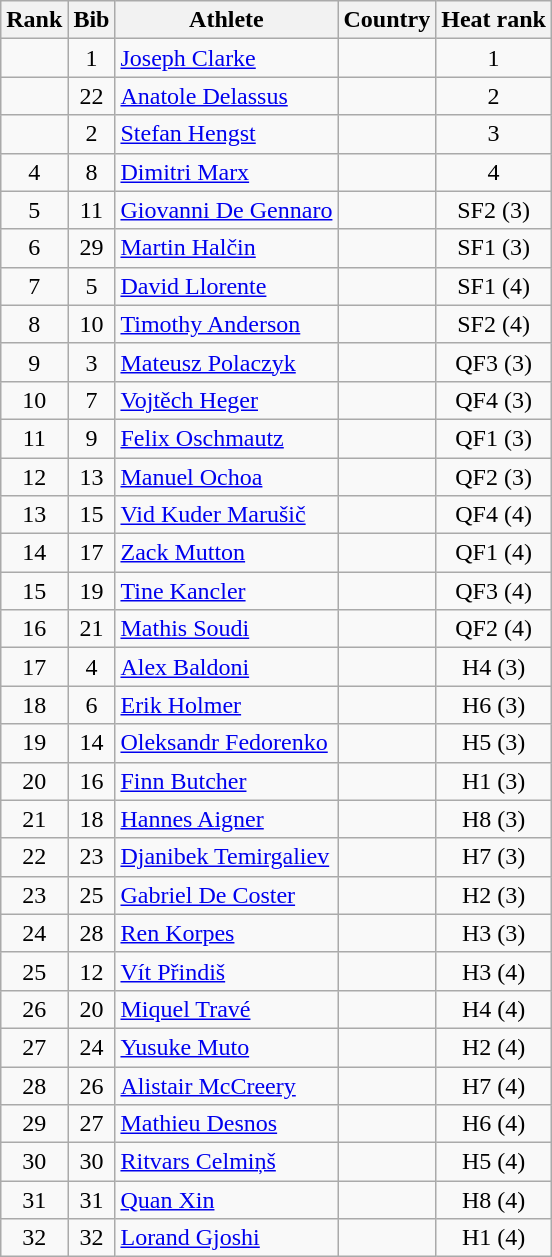<table class="wikitable" style="text-align:center">
<tr>
<th>Rank</th>
<th>Bib</th>
<th>Athlete</th>
<th>Country</th>
<th>Heat rank</th>
</tr>
<tr>
<td></td>
<td>1</td>
<td align=left><a href='#'>Joseph Clarke</a></td>
<td align=left></td>
<td>1</td>
</tr>
<tr>
<td></td>
<td>22</td>
<td align=left><a href='#'>Anatole Delassus</a></td>
<td align=left></td>
<td>2</td>
</tr>
<tr>
<td></td>
<td>2</td>
<td align=left><a href='#'>Stefan Hengst</a></td>
<td align=left></td>
<td>3</td>
</tr>
<tr>
<td>4</td>
<td>8</td>
<td align=left><a href='#'>Dimitri Marx</a></td>
<td align=left></td>
<td>4</td>
</tr>
<tr>
<td>5</td>
<td>11</td>
<td align=left><a href='#'>Giovanni De Gennaro</a></td>
<td align=left></td>
<td>SF2 (3)</td>
</tr>
<tr>
<td>6</td>
<td>29</td>
<td align=left><a href='#'>Martin Halčin</a></td>
<td align=left></td>
<td>SF1 (3)</td>
</tr>
<tr>
<td>7</td>
<td>5</td>
<td align=left><a href='#'>David Llorente</a></td>
<td align=left></td>
<td>SF1 (4)</td>
</tr>
<tr>
<td>8</td>
<td>10</td>
<td align=left><a href='#'>Timothy Anderson</a></td>
<td align=left></td>
<td>SF2 (4)</td>
</tr>
<tr>
<td>9</td>
<td>3</td>
<td align=left><a href='#'>Mateusz Polaczyk</a></td>
<td align=left></td>
<td>QF3 (3)</td>
</tr>
<tr>
<td>10</td>
<td>7</td>
<td align=left><a href='#'>Vojtěch Heger</a></td>
<td align=left></td>
<td>QF4 (3)</td>
</tr>
<tr>
<td>11</td>
<td>9</td>
<td align=left><a href='#'>Felix Oschmautz</a></td>
<td align=left></td>
<td>QF1 (3)</td>
</tr>
<tr>
<td>12</td>
<td>13</td>
<td align=left><a href='#'>Manuel Ochoa</a></td>
<td align=left></td>
<td>QF2 (3)</td>
</tr>
<tr>
<td>13</td>
<td>15</td>
<td align=left><a href='#'>Vid Kuder Marušič</a></td>
<td align=left></td>
<td>QF4 (4)</td>
</tr>
<tr>
<td>14</td>
<td>17</td>
<td align=left><a href='#'>Zack Mutton</a></td>
<td align=left></td>
<td>QF1 (4)</td>
</tr>
<tr>
<td>15</td>
<td>19</td>
<td align=left><a href='#'>Tine Kancler</a></td>
<td align=left></td>
<td>QF3 (4)</td>
</tr>
<tr>
<td>16</td>
<td>21</td>
<td align=left><a href='#'>Mathis Soudi</a></td>
<td align=left></td>
<td>QF2 (4)</td>
</tr>
<tr>
<td>17</td>
<td>4</td>
<td align=left><a href='#'>Alex Baldoni</a></td>
<td align=left></td>
<td>H4 (3)</td>
</tr>
<tr>
<td>18</td>
<td>6</td>
<td align=left><a href='#'>Erik Holmer</a></td>
<td align=left></td>
<td>H6 (3)</td>
</tr>
<tr>
<td>19</td>
<td>14</td>
<td align=left><a href='#'>Oleksandr Fedorenko</a></td>
<td align=left></td>
<td>H5 (3)</td>
</tr>
<tr>
<td>20</td>
<td>16</td>
<td align=left><a href='#'>Finn Butcher</a></td>
<td align=left></td>
<td>H1 (3)</td>
</tr>
<tr>
<td>21</td>
<td>18</td>
<td align=left><a href='#'>Hannes Aigner</a></td>
<td align=left></td>
<td>H8 (3)</td>
</tr>
<tr>
<td>22</td>
<td>23</td>
<td align=left><a href='#'>Djanibek Temirgaliev</a></td>
<td align=left></td>
<td>H7 (3)</td>
</tr>
<tr>
<td>23</td>
<td>25</td>
<td align=left><a href='#'>Gabriel De Coster</a></td>
<td align=left></td>
<td>H2 (3)</td>
</tr>
<tr>
<td>24</td>
<td>28</td>
<td align=left><a href='#'>Ren Korpes</a></td>
<td align=left></td>
<td>H3 (3)</td>
</tr>
<tr>
<td>25</td>
<td>12</td>
<td align=left><a href='#'>Vít Přindiš</a></td>
<td align=left></td>
<td>H3 (4)</td>
</tr>
<tr>
<td>26</td>
<td>20</td>
<td align=left><a href='#'>Miquel Travé</a></td>
<td align=left></td>
<td>H4 (4)</td>
</tr>
<tr>
<td>27</td>
<td>24</td>
<td align=left><a href='#'>Yusuke Muto</a></td>
<td align=left></td>
<td>H2 (4)</td>
</tr>
<tr>
<td>28</td>
<td>26</td>
<td align=left><a href='#'>Alistair McCreery</a></td>
<td align=left></td>
<td>H7 (4)</td>
</tr>
<tr>
<td>29</td>
<td>27</td>
<td align=left><a href='#'>Mathieu Desnos</a></td>
<td align=left></td>
<td>H6 (4)</td>
</tr>
<tr>
<td>30</td>
<td>30</td>
<td align=left><a href='#'>Ritvars Celmiņš</a></td>
<td align=left></td>
<td>H5 (4)</td>
</tr>
<tr>
<td>31</td>
<td>31</td>
<td align=left><a href='#'>Quan Xin</a></td>
<td align=left></td>
<td>H8 (4)</td>
</tr>
<tr>
<td>32</td>
<td>32</td>
<td align=left><a href='#'>Lorand Gjoshi</a></td>
<td align=left></td>
<td>H1 (4)</td>
</tr>
</table>
